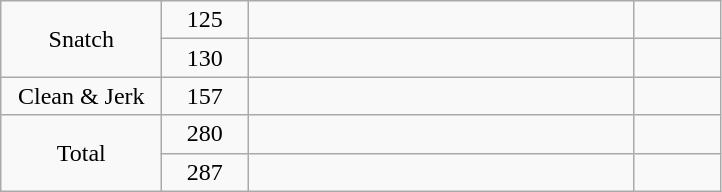<table class = "wikitable" style="text-align:center;">
<tr>
<td rowspan=2 width=100>Snatch</td>
<td width=50>125</td>
<td width=250 align=left></td>
<td width=50></td>
</tr>
<tr>
<td>130</td>
<td align=left></td>
<td></td>
</tr>
<tr>
<td>Clean & Jerk</td>
<td>157</td>
<td align=left></td>
<td></td>
</tr>
<tr>
<td rowspan=2>Total</td>
<td>280</td>
<td align=left></td>
<td></td>
</tr>
<tr>
<td>287</td>
<td align=left></td>
<td></td>
</tr>
</table>
